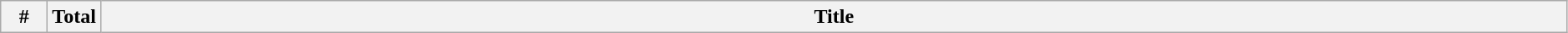<table class="wikitable plainrowheaders" width="99%">
<tr>
<th width="30">#</th>
<th width="30">Total</th>
<th>Title<br>























</th>
</tr>
</table>
